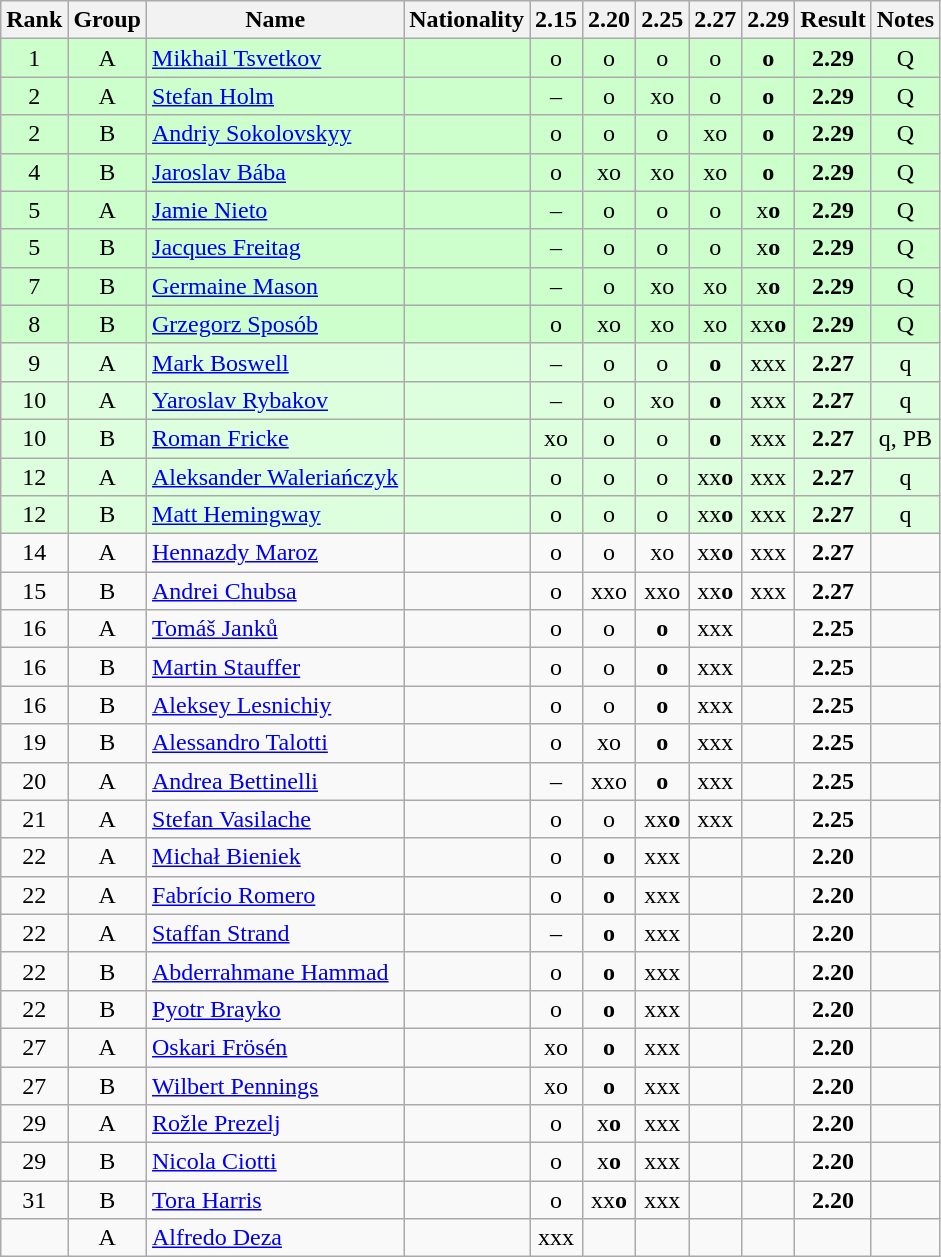<table class="wikitable sortable" style="text-align:center">
<tr>
<th>Rank</th>
<th>Group</th>
<th>Name</th>
<th>Nationality</th>
<th>2.15</th>
<th>2.20</th>
<th>2.25</th>
<th>2.27</th>
<th>2.29</th>
<th>Result</th>
<th>Notes</th>
</tr>
<tr bgcolor=ccffcc>
<td>1</td>
<td>A</td>
<td align=left><a href='#'>Mikhail Tsvetkov</a></td>
<td align=left></td>
<td>o</td>
<td>o</td>
<td>o</td>
<td>o</td>
<td><strong>o</strong></td>
<td><strong>2.29</strong></td>
<td>Q</td>
</tr>
<tr bgcolor=ccffcc>
<td>2</td>
<td>A</td>
<td align=left><a href='#'>Stefan Holm</a></td>
<td align=left></td>
<td>–</td>
<td>o</td>
<td>xo</td>
<td>o</td>
<td><strong>o</strong></td>
<td><strong>2.29</strong></td>
<td>Q</td>
</tr>
<tr bgcolor=ccffcc>
<td>2</td>
<td>B</td>
<td align=left><a href='#'>Andriy Sokolovskyy</a></td>
<td align=left></td>
<td>o</td>
<td>o</td>
<td>o</td>
<td>xo</td>
<td><strong>o</strong></td>
<td><strong>2.29</strong></td>
<td>Q</td>
</tr>
<tr bgcolor=ccffcc>
<td>4</td>
<td>B</td>
<td align=left><a href='#'>Jaroslav Bába</a></td>
<td align=left></td>
<td>o</td>
<td>xo</td>
<td>xo</td>
<td>xo</td>
<td><strong>o</strong></td>
<td><strong>2.29</strong></td>
<td>Q</td>
</tr>
<tr bgcolor=ccffcc>
<td>5</td>
<td>A</td>
<td align=left><a href='#'>Jamie Nieto</a></td>
<td align=left></td>
<td>–</td>
<td>o</td>
<td>o</td>
<td>o</td>
<td>x<strong>o</strong></td>
<td><strong>2.29</strong></td>
<td>Q</td>
</tr>
<tr bgcolor=ccffcc>
<td>5</td>
<td>B</td>
<td align=left><a href='#'>Jacques Freitag</a></td>
<td align=left></td>
<td>–</td>
<td>o</td>
<td>o</td>
<td>o</td>
<td>x<strong>o</strong></td>
<td><strong>2.29</strong></td>
<td>Q</td>
</tr>
<tr bgcolor=ccffcc>
<td>7</td>
<td>B</td>
<td align=left><a href='#'>Germaine Mason</a></td>
<td align=left></td>
<td>–</td>
<td>o</td>
<td>xo</td>
<td>xo</td>
<td>x<strong>o</strong></td>
<td><strong>2.29</strong></td>
<td>Q</td>
</tr>
<tr bgcolor=ccffcc>
<td>8</td>
<td>B</td>
<td align=left><a href='#'>Grzegorz Sposób</a></td>
<td align=left></td>
<td>o</td>
<td>xo</td>
<td>xo</td>
<td>xo</td>
<td>xx<strong>o</strong></td>
<td><strong>2.29</strong></td>
<td>Q</td>
</tr>
<tr bgcolor=ddffdd>
<td>9</td>
<td>A</td>
<td align=left><a href='#'>Mark Boswell</a></td>
<td align=left></td>
<td>–</td>
<td>o</td>
<td>o</td>
<td><strong>o</strong></td>
<td>xxx</td>
<td><strong>2.27</strong></td>
<td>q</td>
</tr>
<tr bgcolor=ddffdd>
<td>10</td>
<td>A</td>
<td align=left><a href='#'>Yaroslav Rybakov</a></td>
<td align=left></td>
<td>–</td>
<td>o</td>
<td>xo</td>
<td><strong>o</strong></td>
<td>xxx</td>
<td><strong>2.27</strong></td>
<td>q</td>
</tr>
<tr bgcolor=ddffdd>
<td>10</td>
<td>B</td>
<td align=left><a href='#'>Roman Fricke</a></td>
<td align=left></td>
<td>xo</td>
<td>o</td>
<td>o</td>
<td><strong>o</strong></td>
<td>xxx</td>
<td><strong>2.27</strong></td>
<td>q, PB</td>
</tr>
<tr bgcolor=ddffdd>
<td>12</td>
<td>A</td>
<td align=left><a href='#'>Aleksander Waleriańczyk</a></td>
<td align=left></td>
<td>o</td>
<td>o</td>
<td>o</td>
<td>xx<strong>o</strong></td>
<td>xxx</td>
<td><strong>2.27</strong></td>
<td>q</td>
</tr>
<tr bgcolor=ddffdd>
<td>12</td>
<td>B</td>
<td align=left><a href='#'>Matt Hemingway</a></td>
<td align=left></td>
<td>o</td>
<td>o</td>
<td>o</td>
<td>xx<strong>o</strong></td>
<td>xxx</td>
<td><strong>2.27</strong></td>
<td>q</td>
</tr>
<tr>
<td>14</td>
<td>A</td>
<td align=left><a href='#'>Hennazdy Maroz</a></td>
<td align=left></td>
<td>o</td>
<td>o</td>
<td>xo</td>
<td>xx<strong>o</strong></td>
<td>xxx</td>
<td><strong>2.27</strong></td>
<td></td>
</tr>
<tr>
<td>15</td>
<td>B</td>
<td align=left><a href='#'>Andrei Chubsa</a></td>
<td align=left></td>
<td>o</td>
<td>xxo</td>
<td>xxo</td>
<td>xx<strong>o</strong></td>
<td>xxx</td>
<td><strong>2.27</strong></td>
<td></td>
</tr>
<tr>
<td>16</td>
<td>A</td>
<td align=left><a href='#'>Tomáš Janků</a></td>
<td align=left></td>
<td>o</td>
<td>o</td>
<td><strong>o</strong></td>
<td>xxx</td>
<td></td>
<td><strong>2.25</strong></td>
<td></td>
</tr>
<tr>
<td>16</td>
<td>B</td>
<td align=left><a href='#'>Martin Stauffer</a></td>
<td align=left></td>
<td>o</td>
<td>o</td>
<td><strong>o</strong></td>
<td>xxx</td>
<td></td>
<td><strong>2.25</strong></td>
<td></td>
</tr>
<tr>
<td>16</td>
<td>B</td>
<td align=left><a href='#'>Aleksey Lesnichiy</a></td>
<td align=left></td>
<td>o</td>
<td>o</td>
<td><strong>o</strong></td>
<td>xxx</td>
<td></td>
<td><strong>2.25</strong></td>
<td></td>
</tr>
<tr>
<td>19</td>
<td>B</td>
<td align=left><a href='#'>Alessandro Talotti</a></td>
<td align=left></td>
<td>o</td>
<td>xo</td>
<td><strong>o</strong></td>
<td>xxx</td>
<td></td>
<td><strong>2.25</strong></td>
<td></td>
</tr>
<tr>
<td>20</td>
<td>A</td>
<td align=left><a href='#'>Andrea Bettinelli</a></td>
<td align=left></td>
<td>–</td>
<td>xxo</td>
<td><strong>o</strong></td>
<td>xxx</td>
<td></td>
<td><strong>2.25</strong></td>
<td></td>
</tr>
<tr>
<td>21</td>
<td>A</td>
<td align=left><a href='#'>Stefan Vasilache</a></td>
<td align=left></td>
<td>o</td>
<td>o</td>
<td>xx<strong>o</strong></td>
<td>xxx</td>
<td></td>
<td><strong>2.25</strong></td>
<td></td>
</tr>
<tr>
<td>22</td>
<td>A</td>
<td align=left><a href='#'>Michał Bieniek</a></td>
<td align=left></td>
<td>o</td>
<td><strong>o</strong></td>
<td>xxx</td>
<td></td>
<td></td>
<td><strong>2.20</strong></td>
<td></td>
</tr>
<tr>
<td>22</td>
<td>A</td>
<td align=left><a href='#'>Fabrício Romero</a></td>
<td align=left></td>
<td>o</td>
<td><strong>o</strong></td>
<td>xxx</td>
<td></td>
<td></td>
<td><strong>2.20</strong></td>
<td></td>
</tr>
<tr>
<td>22</td>
<td>A</td>
<td align=left><a href='#'>Staffan Strand</a></td>
<td align=left></td>
<td>–</td>
<td><strong>o</strong></td>
<td>xxx</td>
<td></td>
<td></td>
<td><strong>2.20</strong></td>
<td></td>
</tr>
<tr>
<td>22</td>
<td>B</td>
<td align=left><a href='#'>Abderrahmane Hammad</a></td>
<td align=left></td>
<td>o</td>
<td><strong>o</strong></td>
<td>xxx</td>
<td></td>
<td></td>
<td><strong>2.20</strong></td>
<td></td>
</tr>
<tr>
<td>22</td>
<td>B</td>
<td align=left><a href='#'>Pyotr Brayko</a></td>
<td align=left></td>
<td>o</td>
<td><strong>o</strong></td>
<td>xxx</td>
<td></td>
<td></td>
<td><strong>2.20</strong></td>
<td></td>
</tr>
<tr>
<td>27</td>
<td>A</td>
<td align=left><a href='#'>Oskari Frösén</a></td>
<td align=left></td>
<td>xo</td>
<td><strong>o</strong></td>
<td>xxx</td>
<td></td>
<td></td>
<td><strong>2.20</strong></td>
<td></td>
</tr>
<tr>
<td>27</td>
<td>B</td>
<td align=left><a href='#'>Wilbert Pennings</a></td>
<td align=left></td>
<td>xo</td>
<td><strong>o</strong></td>
<td>xxx</td>
<td></td>
<td></td>
<td><strong>2.20</strong></td>
<td></td>
</tr>
<tr>
<td>29</td>
<td>A</td>
<td align=left><a href='#'>Rožle Prezelj</a></td>
<td align=left></td>
<td>o</td>
<td>x<strong>o</strong></td>
<td>xxx</td>
<td></td>
<td></td>
<td><strong>2.20</strong></td>
<td></td>
</tr>
<tr>
<td>29</td>
<td>B</td>
<td align=left><a href='#'>Nicola Ciotti</a></td>
<td align=left></td>
<td>o</td>
<td>x<strong>o</strong></td>
<td>xxx</td>
<td></td>
<td></td>
<td><strong>2.20</strong></td>
<td></td>
</tr>
<tr>
<td>31</td>
<td>B</td>
<td align=left><a href='#'>Tora Harris</a></td>
<td align=left></td>
<td>o</td>
<td>xx<strong>o</strong></td>
<td>xxx</td>
<td></td>
<td></td>
<td><strong>2.20</strong></td>
<td></td>
</tr>
<tr>
<td></td>
<td>A</td>
<td align=left><a href='#'>Alfredo Deza</a></td>
<td align=left></td>
<td>xxx</td>
<td></td>
<td></td>
<td></td>
<td></td>
<td><strong></strong></td>
<td></td>
</tr>
</table>
